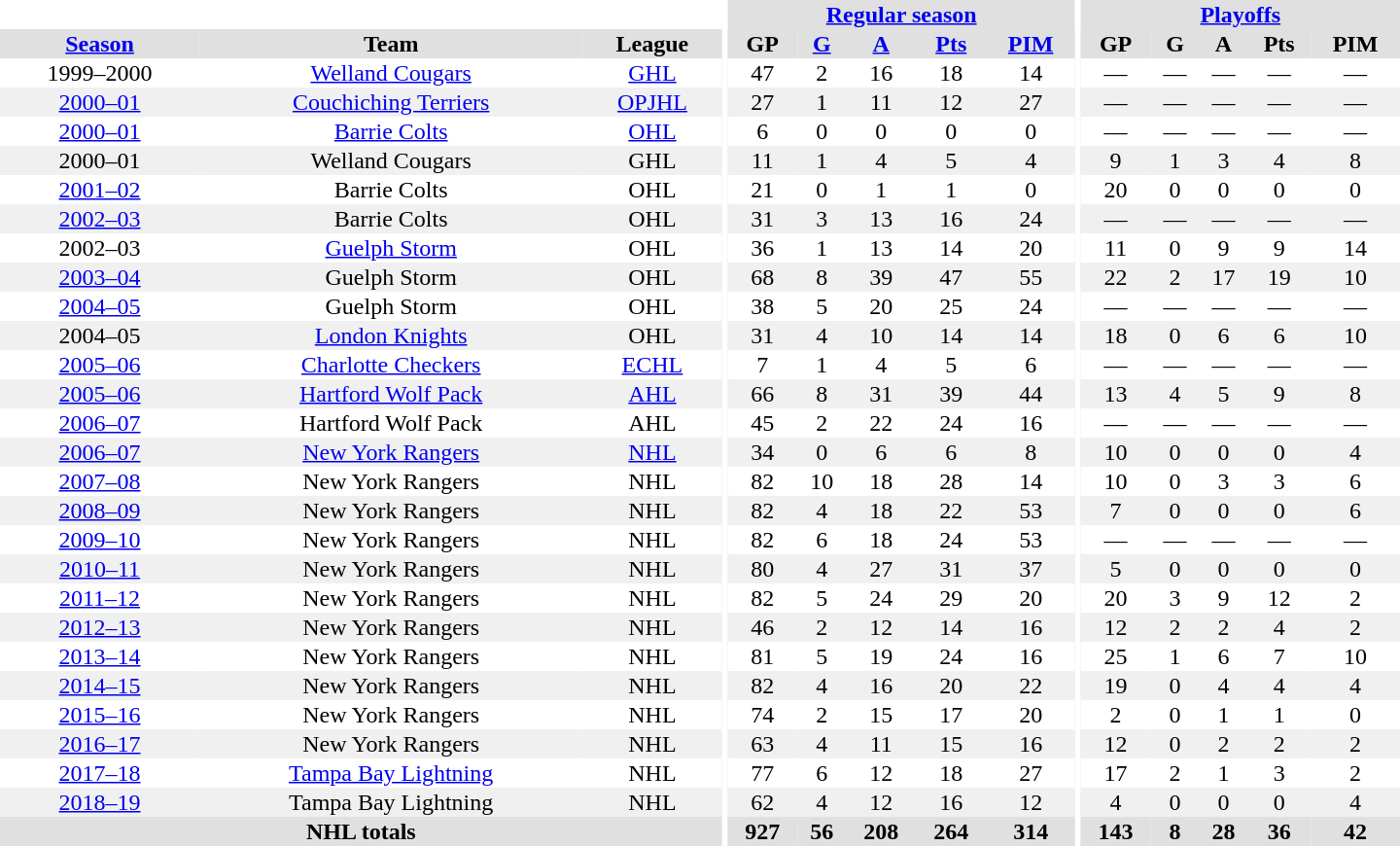<table border="0" cellpadding="1" cellspacing="0" style="text-align:center; width:60em;">
<tr bgcolor="#e0e0e0">
<th colspan="3" bgcolor="#ffffff"></th>
<th rowspan="99" bgcolor="#ffffff"></th>
<th colspan="5"><a href='#'>Regular season</a></th>
<th rowspan="99" bgcolor="#ffffff"></th>
<th colspan="5"><a href='#'>Playoffs</a></th>
</tr>
<tr bgcolor="#e0e0e0">
<th><a href='#'>Season</a></th>
<th>Team</th>
<th>League</th>
<th>GP</th>
<th><a href='#'>G</a></th>
<th><a href='#'>A</a></th>
<th><a href='#'>Pts</a></th>
<th><a href='#'>PIM</a></th>
<th>GP</th>
<th>G</th>
<th>A</th>
<th>Pts</th>
<th>PIM</th>
</tr>
<tr>
<td>1999–2000</td>
<td><a href='#'>Welland Cougars</a></td>
<td><a href='#'>GHL</a></td>
<td>47</td>
<td>2</td>
<td>16</td>
<td>18</td>
<td>14</td>
<td>—</td>
<td>—</td>
<td>—</td>
<td>—</td>
<td>—</td>
</tr>
<tr bgcolor="#f0f0f0">
<td><a href='#'>2000–01</a></td>
<td><a href='#'>Couchiching Terriers</a></td>
<td><a href='#'>OPJHL</a></td>
<td>27</td>
<td>1</td>
<td>11</td>
<td>12</td>
<td>27</td>
<td>—</td>
<td>—</td>
<td>—</td>
<td>—</td>
<td>—</td>
</tr>
<tr>
<td><a href='#'>2000–01</a></td>
<td><a href='#'>Barrie Colts</a></td>
<td><a href='#'>OHL</a></td>
<td>6</td>
<td>0</td>
<td>0</td>
<td>0</td>
<td>0</td>
<td>—</td>
<td>—</td>
<td>—</td>
<td>—</td>
<td>—</td>
</tr>
<tr bgcolor="#f0f0f0">
<td>2000–01</td>
<td>Welland Cougars</td>
<td>GHL</td>
<td>11</td>
<td>1</td>
<td>4</td>
<td>5</td>
<td>4</td>
<td>9</td>
<td>1</td>
<td>3</td>
<td>4</td>
<td>8</td>
</tr>
<tr>
<td><a href='#'>2001–02</a></td>
<td>Barrie Colts</td>
<td>OHL</td>
<td>21</td>
<td>0</td>
<td>1</td>
<td>1</td>
<td>0</td>
<td>20</td>
<td>0</td>
<td>0</td>
<td>0</td>
<td>0</td>
</tr>
<tr bgcolor="#f0f0f0">
<td><a href='#'>2002–03</a></td>
<td>Barrie Colts</td>
<td>OHL</td>
<td>31</td>
<td>3</td>
<td>13</td>
<td>16</td>
<td>24</td>
<td>—</td>
<td>—</td>
<td>—</td>
<td>—</td>
<td>—</td>
</tr>
<tr>
<td>2002–03</td>
<td><a href='#'>Guelph Storm</a></td>
<td>OHL</td>
<td>36</td>
<td>1</td>
<td>13</td>
<td>14</td>
<td>20</td>
<td>11</td>
<td>0</td>
<td>9</td>
<td>9</td>
<td>14</td>
</tr>
<tr bgcolor="#f0f0f0">
<td><a href='#'>2003–04</a></td>
<td>Guelph Storm</td>
<td>OHL</td>
<td>68</td>
<td>8</td>
<td>39</td>
<td>47</td>
<td>55</td>
<td>22</td>
<td>2</td>
<td>17</td>
<td>19</td>
<td>10</td>
</tr>
<tr>
<td><a href='#'>2004–05</a></td>
<td>Guelph Storm</td>
<td>OHL</td>
<td>38</td>
<td>5</td>
<td>20</td>
<td>25</td>
<td>24</td>
<td>—</td>
<td>—</td>
<td>—</td>
<td>—</td>
<td>—</td>
</tr>
<tr bgcolor="#f0f0f0">
<td>2004–05</td>
<td><a href='#'>London Knights</a></td>
<td>OHL</td>
<td>31</td>
<td>4</td>
<td>10</td>
<td>14</td>
<td>14</td>
<td>18</td>
<td>0</td>
<td>6</td>
<td>6</td>
<td>10</td>
</tr>
<tr>
<td><a href='#'>2005–06</a></td>
<td><a href='#'>Charlotte Checkers</a></td>
<td><a href='#'>ECHL</a></td>
<td>7</td>
<td>1</td>
<td>4</td>
<td>5</td>
<td>6</td>
<td>—</td>
<td>—</td>
<td>—</td>
<td>—</td>
<td>—</td>
</tr>
<tr bgcolor="#f0f0f0">
<td><a href='#'>2005–06</a></td>
<td><a href='#'>Hartford Wolf Pack</a></td>
<td><a href='#'>AHL</a></td>
<td>66</td>
<td>8</td>
<td>31</td>
<td>39</td>
<td>44</td>
<td>13</td>
<td>4</td>
<td>5</td>
<td>9</td>
<td>8</td>
</tr>
<tr>
<td><a href='#'>2006–07</a></td>
<td>Hartford Wolf Pack</td>
<td>AHL</td>
<td>45</td>
<td>2</td>
<td>22</td>
<td>24</td>
<td>16</td>
<td>—</td>
<td>—</td>
<td>—</td>
<td>—</td>
<td>—</td>
</tr>
<tr bgcolor="#f0f0f0">
<td><a href='#'>2006–07</a></td>
<td><a href='#'>New York Rangers</a></td>
<td><a href='#'>NHL</a></td>
<td>34</td>
<td>0</td>
<td>6</td>
<td>6</td>
<td>8</td>
<td>10</td>
<td>0</td>
<td>0</td>
<td>0</td>
<td>4</td>
</tr>
<tr>
<td><a href='#'>2007–08</a></td>
<td>New York Rangers</td>
<td>NHL</td>
<td>82</td>
<td>10</td>
<td>18</td>
<td>28</td>
<td>14</td>
<td>10</td>
<td>0</td>
<td>3</td>
<td>3</td>
<td>6</td>
</tr>
<tr bgcolor="#f0f0f0">
<td><a href='#'>2008–09</a></td>
<td>New York Rangers</td>
<td>NHL</td>
<td>82</td>
<td>4</td>
<td>18</td>
<td>22</td>
<td>53</td>
<td>7</td>
<td>0</td>
<td>0</td>
<td>0</td>
<td>6</td>
</tr>
<tr>
<td><a href='#'>2009–10</a></td>
<td>New York Rangers</td>
<td>NHL</td>
<td>82</td>
<td>6</td>
<td>18</td>
<td>24</td>
<td>53</td>
<td>—</td>
<td>—</td>
<td>—</td>
<td>—</td>
<td>—</td>
</tr>
<tr bgcolor="#f0f0f0">
<td><a href='#'>2010–11</a></td>
<td>New York Rangers</td>
<td>NHL</td>
<td>80</td>
<td>4</td>
<td>27</td>
<td>31</td>
<td>37</td>
<td>5</td>
<td>0</td>
<td>0</td>
<td>0</td>
<td>0</td>
</tr>
<tr>
<td><a href='#'>2011–12</a></td>
<td>New York Rangers</td>
<td>NHL</td>
<td>82</td>
<td>5</td>
<td>24</td>
<td>29</td>
<td>20</td>
<td>20</td>
<td>3</td>
<td>9</td>
<td>12</td>
<td>2</td>
</tr>
<tr bgcolor="#f0f0f0">
<td><a href='#'>2012–13</a></td>
<td>New York Rangers</td>
<td>NHL</td>
<td>46</td>
<td>2</td>
<td>12</td>
<td>14</td>
<td>16</td>
<td>12</td>
<td>2</td>
<td>2</td>
<td>4</td>
<td>2</td>
</tr>
<tr>
<td><a href='#'>2013–14</a></td>
<td>New York Rangers</td>
<td>NHL</td>
<td>81</td>
<td>5</td>
<td>19</td>
<td>24</td>
<td>16</td>
<td>25</td>
<td>1</td>
<td>6</td>
<td>7</td>
<td>10</td>
</tr>
<tr bgcolor="#f0f0f0">
<td><a href='#'>2014–15</a></td>
<td>New York Rangers</td>
<td>NHL</td>
<td>82</td>
<td>4</td>
<td>16</td>
<td>20</td>
<td>22</td>
<td>19</td>
<td>0</td>
<td>4</td>
<td>4</td>
<td>4</td>
</tr>
<tr>
<td><a href='#'>2015–16</a></td>
<td>New York Rangers</td>
<td>NHL</td>
<td>74</td>
<td>2</td>
<td>15</td>
<td>17</td>
<td>20</td>
<td>2</td>
<td>0</td>
<td>1</td>
<td>1</td>
<td>0</td>
</tr>
<tr bgcolor="#f0f0f0">
<td><a href='#'>2016–17</a></td>
<td>New York Rangers</td>
<td>NHL</td>
<td>63</td>
<td>4</td>
<td>11</td>
<td>15</td>
<td>16</td>
<td>12</td>
<td>0</td>
<td>2</td>
<td>2</td>
<td>2</td>
</tr>
<tr>
<td><a href='#'>2017–18</a></td>
<td><a href='#'>Tampa Bay Lightning</a></td>
<td>NHL</td>
<td>77</td>
<td>6</td>
<td>12</td>
<td>18</td>
<td>27</td>
<td>17</td>
<td>2</td>
<td>1</td>
<td>3</td>
<td>2</td>
</tr>
<tr bgcolor="#f0f0f0">
<td><a href='#'>2018–19</a></td>
<td>Tampa Bay Lightning</td>
<td>NHL</td>
<td>62</td>
<td>4</td>
<td>12</td>
<td>16</td>
<td>12</td>
<td>4</td>
<td>0</td>
<td>0</td>
<td>0</td>
<td>4</td>
</tr>
<tr bgcolor="#e0e0e0">
<th colspan="3">NHL totals</th>
<th>927</th>
<th>56</th>
<th>208</th>
<th>264</th>
<th>314</th>
<th>143</th>
<th>8</th>
<th>28</th>
<th>36</th>
<th>42</th>
</tr>
</table>
